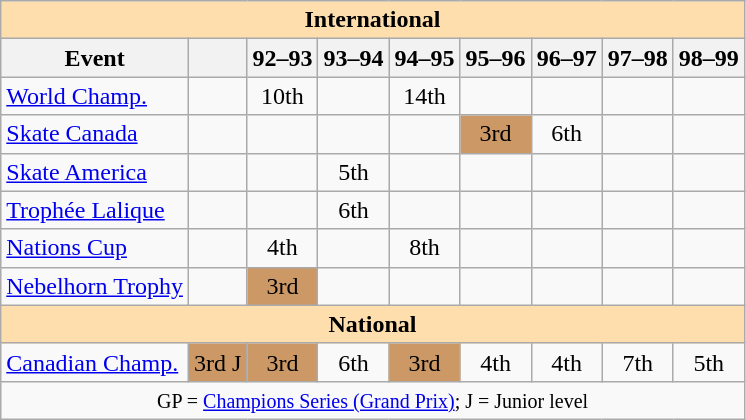<table class="wikitable" style="text-align:center">
<tr>
<th style="background-color: #ffdead; " colspan=9 align=center>International</th>
</tr>
<tr>
<th>Event</th>
<th></th>
<th>92–93</th>
<th>93–94</th>
<th>94–95</th>
<th>95–96</th>
<th>96–97</th>
<th>97–98</th>
<th>98–99</th>
</tr>
<tr>
<td align=left><a href='#'>World Champ.</a></td>
<td></td>
<td>10th</td>
<td></td>
<td>14th</td>
<td></td>
<td></td>
<td></td>
<td></td>
</tr>
<tr>
<td align=left> <a href='#'>Skate Canada</a></td>
<td></td>
<td></td>
<td></td>
<td></td>
<td bgcolor=cc9966>3rd</td>
<td>6th</td>
<td></td>
<td></td>
</tr>
<tr>
<td align=left><a href='#'>Skate America</a></td>
<td></td>
<td></td>
<td>5th</td>
<td></td>
<td></td>
<td></td>
<td></td>
<td></td>
</tr>
<tr>
<td align=left><a href='#'>Trophée Lalique</a></td>
<td></td>
<td></td>
<td>6th</td>
<td></td>
<td></td>
<td></td>
<td></td>
<td></td>
</tr>
<tr>
<td align=left><a href='#'>Nations Cup</a></td>
<td></td>
<td>4th</td>
<td></td>
<td>8th</td>
<td></td>
<td></td>
<td></td>
<td></td>
</tr>
<tr>
<td align=left><a href='#'>Nebelhorn Trophy</a></td>
<td></td>
<td bgcolor=cc9966>3rd</td>
<td></td>
<td></td>
<td></td>
<td></td>
<td></td>
<td></td>
</tr>
<tr>
<th style="background-color: #ffdead; " colspan=9 align=center>National</th>
</tr>
<tr>
<td align=left><a href='#'>Canadian Champ.</a></td>
<td bgcolor=cc9966>3rd J</td>
<td bgcolor=cc9966>3rd</td>
<td>6th</td>
<td bgcolor=cc9966>3rd</td>
<td>4th</td>
<td>4th</td>
<td>7th</td>
<td>5th</td>
</tr>
<tr>
<td colspan=9 align=center><small> GP = <a href='#'>Champions Series (Grand Prix)</a>; J = Junior level </small></td>
</tr>
</table>
